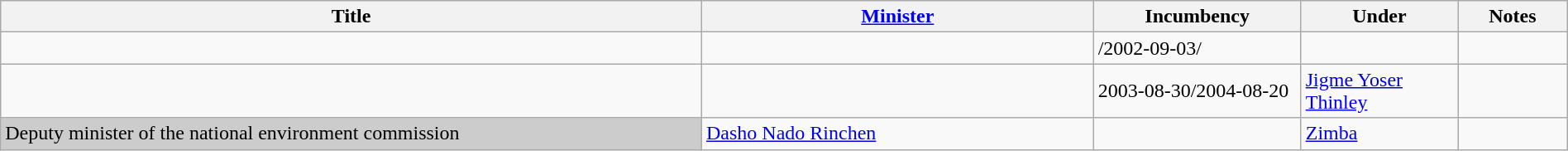<table class="wikitable" style="width:100%;">
<tr>
<th>Title</th>
<th style="width:25%;"><a href='#'>Minister</a></th>
<th style="width:160px;">Incumbency</th>
<th style="width:10%;">Under</th>
<th style="width:7%;">Notes<br></th>
</tr>
<tr>
<td></td>
<td></td>
<td>/2002-09-03/</td>
<td></td>
<td></td>
</tr>
<tr>
<td></td>
<td></td>
<td>2003-08-30/2004-08-20</td>
<td><a href='#'>Jigme Yoser Thinley</a></td>
<td></td>
</tr>
<tr>
<td style="background:#ccc;">Deputy minister of the national environment commission</td>
<td><a href='#'>Dasho Nado Rinchen</a></td>
<td></td>
<td><a href='#'>Zimba</a></td>
<td></td>
</tr>
</table>
